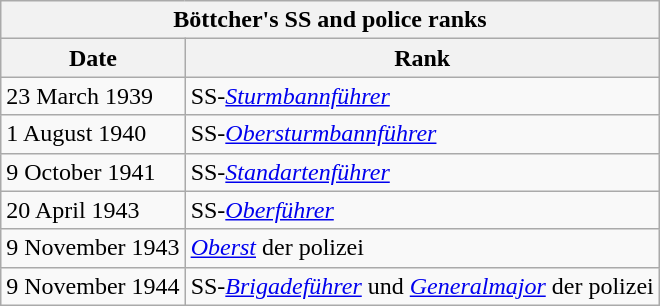<table class="wikitable">
<tr>
<th colspan = "2">Böttcher's SS and police ranks</th>
</tr>
<tr>
<th>Date</th>
<th>Rank</th>
</tr>
<tr>
<td>23 March 1939</td>
<td>SS-<em><a href='#'>Sturmbannführer</a></em></td>
</tr>
<tr>
<td>1 August 1940</td>
<td>SS-<em><a href='#'>Obersturmbannführer</a></em></td>
</tr>
<tr>
<td>9 October 1941</td>
<td>SS-<em><a href='#'>Standartenführer</a></em></td>
</tr>
<tr>
<td>20 April 1943</td>
<td>SS-<em><a href='#'>Oberführer</a></em></td>
</tr>
<tr>
<td>9 November 1943</td>
<td><em><a href='#'>Oberst</a></em> der polizei</td>
</tr>
<tr>
<td>9 November 1944</td>
<td>SS-<em><a href='#'>Brigadeführer</a></em> und <em><a href='#'>Generalmajor</a></em> der polizei</td>
</tr>
</table>
